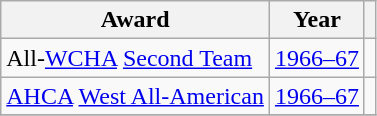<table class="wikitable">
<tr>
<th>Award</th>
<th>Year</th>
<th></th>
</tr>
<tr>
<td>All-<a href='#'>WCHA</a> <a href='#'>Second Team</a></td>
<td><a href='#'>1966–67</a></td>
<td></td>
</tr>
<tr>
<td><a href='#'>AHCA</a> <a href='#'>West All-American</a></td>
<td><a href='#'>1966–67</a></td>
<td></td>
</tr>
<tr>
</tr>
</table>
